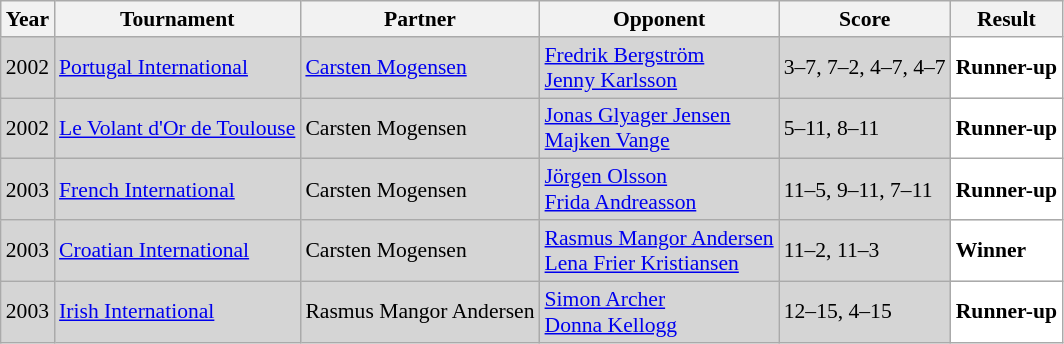<table class="sortable wikitable" style="font-size: 90%;">
<tr>
<th>Year</th>
<th>Tournament</th>
<th>Partner</th>
<th>Opponent</th>
<th>Score</th>
<th>Result</th>
</tr>
<tr style="background:#D5D5D5">
<td align="center">2002</td>
<td align="left"><a href='#'>Portugal International</a></td>
<td align="left"> <a href='#'>Carsten Mogensen</a></td>
<td align="left"> <a href='#'>Fredrik Bergström</a> <br>  <a href='#'>Jenny Karlsson</a></td>
<td align="left">3–7, 7–2, 4–7, 4–7</td>
<td style="text-align:left; background:white"> <strong>Runner-up</strong></td>
</tr>
<tr style="background:#D5D5D5">
<td align="center">2002</td>
<td align="left"><a href='#'>Le Volant d'Or de Toulouse</a></td>
<td align="left"> Carsten Mogensen</td>
<td align="left"> <a href='#'>Jonas Glyager Jensen</a> <br>  <a href='#'>Majken Vange</a></td>
<td align="left">5–11, 8–11</td>
<td style="text-align:left; background:white"> <strong>Runner-up</strong></td>
</tr>
<tr style="background:#D5D5D5">
<td align="center">2003</td>
<td align="left"><a href='#'>French International</a></td>
<td align="left"> Carsten Mogensen</td>
<td align="left"> <a href='#'>Jörgen Olsson</a> <br>  <a href='#'>Frida Andreasson</a></td>
<td align="left">11–5, 9–11, 7–11</td>
<td style="text-align:left; background:white"> <strong>Runner-up</strong></td>
</tr>
<tr style="background:#D5D5D5">
<td align="center">2003</td>
<td align="left"><a href='#'>Croatian International</a></td>
<td align="left"> Carsten Mogensen</td>
<td align="left"> <a href='#'>Rasmus Mangor Andersen</a> <br>  <a href='#'>Lena Frier Kristiansen</a></td>
<td align="left">11–2, 11–3</td>
<td style="text-align:left; background:white"> <strong>Winner</strong></td>
</tr>
<tr style="background:#D5D5D5">
<td align="center">2003</td>
<td align="left"><a href='#'>Irish International</a></td>
<td align="left"> Rasmus Mangor Andersen</td>
<td align="left"> <a href='#'>Simon Archer</a> <br>  <a href='#'>Donna Kellogg</a></td>
<td align="left">12–15, 4–15</td>
<td style="text-align:left; background:white"> <strong>Runner-up</strong></td>
</tr>
</table>
